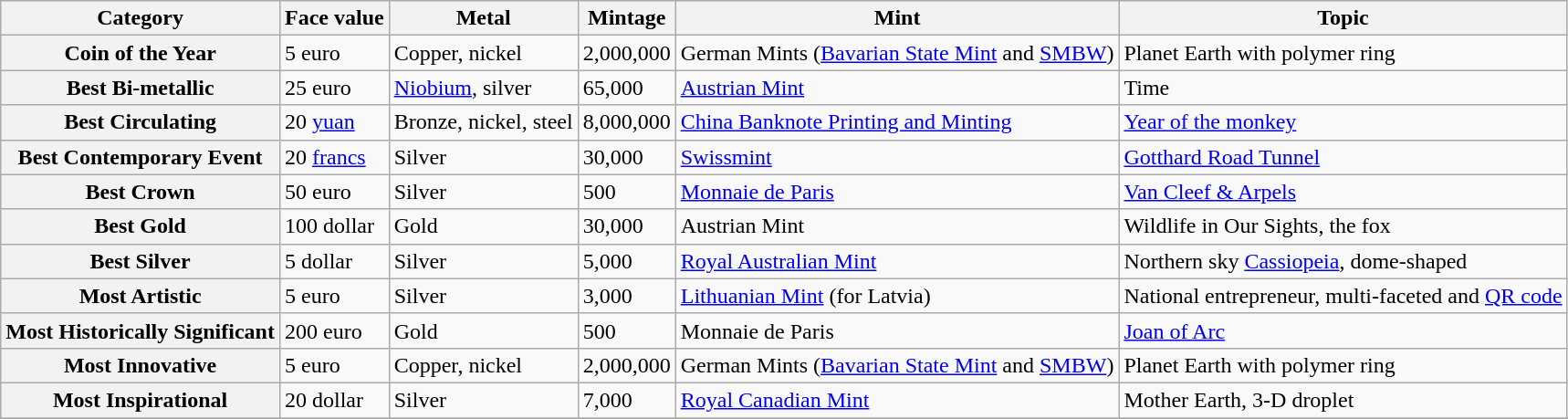<table class="wikitable plainrowheaders">
<tr>
<th>Category</th>
<th>Face value</th>
<th>Metal</th>
<th>Mintage</th>
<th>Mint</th>
<th>Topic</th>
</tr>
<tr>
<th scope="row">Coin of the Year</th>
<td>5 euro</td>
<td>Copper, nickel</td>
<td>2,000,000</td>
<td>German Mints (<a href='#'>Bavarian State Mint</a> and <a href='#'>SMBW</a>)</td>
<td>Planet Earth with polymer ring</td>
</tr>
<tr>
<th scope="row">Best Bi-metallic</th>
<td>25 euro</td>
<td><a href='#'>Niobium</a>, silver</td>
<td>65,000</td>
<td><a href='#'>Austrian Mint</a></td>
<td>Time</td>
</tr>
<tr>
<th scope="row">Best Circulating</th>
<td>20 <a href='#'>yuan</a></td>
<td>Bronze, nickel, steel</td>
<td>8,000,000</td>
<td><a href='#'>China Banknote Printing and Minting</a></td>
<td><a href='#'>Year of the monkey</a></td>
</tr>
<tr>
<th scope="row">Best Contemporary Event</th>
<td>20 <a href='#'>francs</a></td>
<td>Silver</td>
<td>30,000</td>
<td><a href='#'>Swissmint</a></td>
<td><a href='#'>Gotthard Road Tunnel</a></td>
</tr>
<tr>
<th scope="row">Best Crown</th>
<td>50 euro</td>
<td>Silver</td>
<td>500</td>
<td><a href='#'>Monnaie de Paris</a></td>
<td><a href='#'>Van Cleef & Arpels</a></td>
</tr>
<tr>
<th scope="row">Best Gold</th>
<td>100 dollar</td>
<td>Gold</td>
<td>30,000</td>
<td>Austrian Mint</td>
<td>Wildlife in Our Sights, the fox</td>
</tr>
<tr>
<th scope="row">Best Silver</th>
<td>5 dollar</td>
<td>Silver</td>
<td>5,000</td>
<td><a href='#'>Royal Australian Mint</a></td>
<td>Northern sky <a href='#'>Cassiopeia</a>, dome-shaped</td>
</tr>
<tr>
<th scope="row">Most Artistic</th>
<td>5 euro</td>
<td>Silver</td>
<td>3,000</td>
<td><a href='#'>Lithuanian Mint</a> (for Latvia)</td>
<td>National entrepreneur, multi-faceted and <a href='#'>QR code</a></td>
</tr>
<tr>
<th scope="row">Most Historically Significant</th>
<td>200 euro</td>
<td>Gold</td>
<td>500</td>
<td>Monnaie de Paris</td>
<td><a href='#'>Joan of Arc</a></td>
</tr>
<tr>
<th scope="row">Most Innovative</th>
<td>5 euro</td>
<td>Copper, nickel</td>
<td>2,000,000</td>
<td>German Mints (<a href='#'>Bavarian State Mint</a> and <a href='#'>SMBW</a>)</td>
<td>Planet Earth with polymer ring</td>
</tr>
<tr>
<th scope="row">Most Inspirational</th>
<td>20 dollar</td>
<td>Silver</td>
<td>7,000</td>
<td><a href='#'>Royal Canadian Mint</a></td>
<td>Mother Earth, 3-D droplet</td>
</tr>
<tr>
</tr>
</table>
